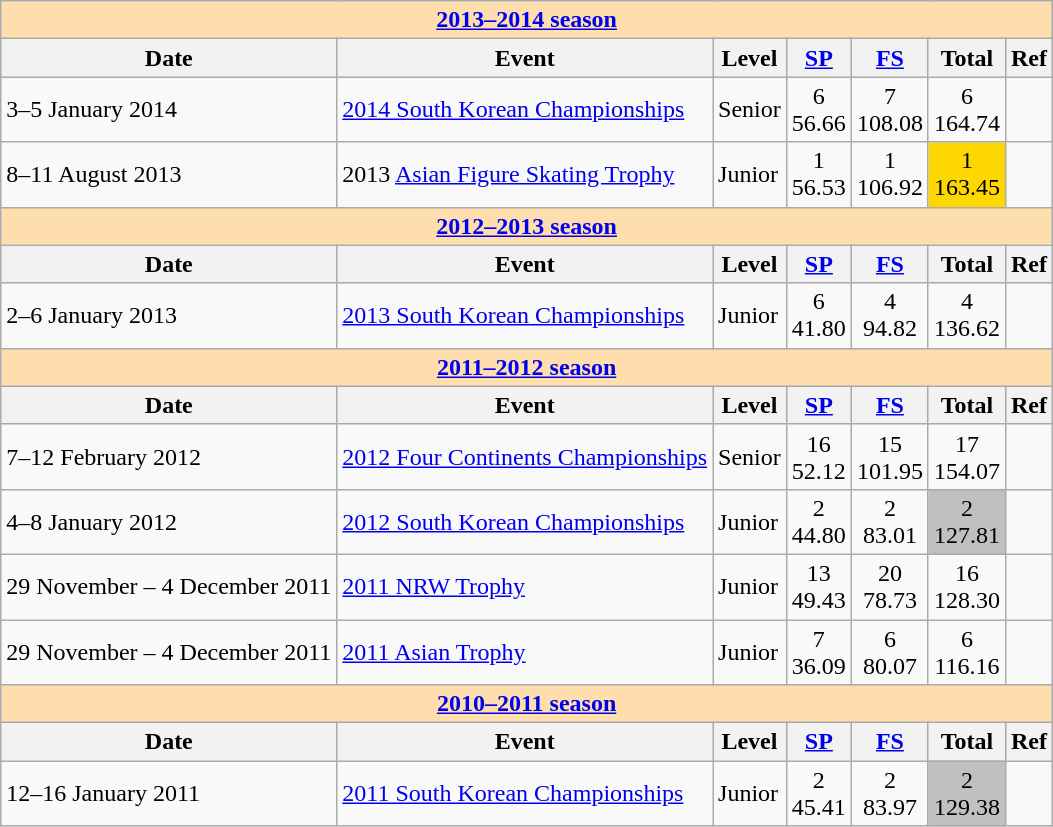<table class="wikitable">
<tr>
<th style="background-color: #ffdead;" colspan=7 align=center><strong><a href='#'>2013–2014 season</a></strong></th>
</tr>
<tr>
<th>Date</th>
<th>Event</th>
<th>Level</th>
<th><a href='#'>SP</a></th>
<th><a href='#'>FS</a></th>
<th>Total</th>
<th>Ref</th>
</tr>
<tr>
<td>3–5 January 2014</td>
<td><a href='#'>2014 South Korean Championships</a></td>
<td>Senior</td>
<td align=center>6 <br> 56.66</td>
<td align=center>7 <br> 108.08</td>
<td align=center>6 <br> 164.74</td>
<td></td>
</tr>
<tr>
<td>8–11 August 2013</td>
<td>2013 <a href='#'>Asian Figure Skating Trophy</a></td>
<td>Junior</td>
<td align=center>1 <br> 56.53</td>
<td align=center>1 <br> 106.92</td>
<td align=center bgcolor=gold>1 <br> 163.45</td>
<td></td>
</tr>
<tr>
<th style="background-color: #ffdead;" colspan=7 align=center><strong><a href='#'>2012–2013 season</a></strong></th>
</tr>
<tr>
<th>Date</th>
<th>Event</th>
<th>Level</th>
<th><a href='#'>SP</a></th>
<th><a href='#'>FS</a></th>
<th>Total</th>
<th>Ref</th>
</tr>
<tr>
<td>2–6 January 2013</td>
<td><a href='#'>2013 South Korean Championships</a></td>
<td>Junior</td>
<td align=center>6 <br> 41.80</td>
<td align=center>4 <br> 94.82</td>
<td align=center>4 <br> 136.62</td>
<td></td>
</tr>
<tr>
<th style="background-color: #ffdead;" colspan=7 align=center><strong><a href='#'>2011–2012 season</a></strong></th>
</tr>
<tr>
<th>Date</th>
<th>Event</th>
<th>Level</th>
<th><a href='#'>SP</a></th>
<th><a href='#'>FS</a></th>
<th>Total</th>
<th>Ref</th>
</tr>
<tr>
<td>7–12 February 2012</td>
<td><a href='#'>2012 Four Continents Championships</a></td>
<td>Senior</td>
<td align=center>16 <br> 52.12</td>
<td align=center>15 <br> 101.95</td>
<td align=center>17 <br> 154.07</td>
<td></td>
</tr>
<tr>
<td>4–8 January 2012</td>
<td><a href='#'>2012 South Korean Championships</a></td>
<td>Junior</td>
<td align=center>2 <br> 44.80</td>
<td align=center>2 <br> 83.01</td>
<td align=center bgcolor=silver>2 <br> 127.81</td>
<td></td>
</tr>
<tr>
<td>29 November – 4 December 2011</td>
<td><a href='#'>2011 NRW Trophy</a></td>
<td>Junior</td>
<td align=center>13 <br> 49.43</td>
<td align=center>20 <br> 78.73</td>
<td align=center>16 <br> 128.30</td>
<td></td>
</tr>
<tr>
<td>29 November – 4 December 2011</td>
<td><a href='#'>2011 Asian Trophy</a></td>
<td>Junior</td>
<td align=center>7 <br> 36.09</td>
<td align=center>6 <br> 80.07</td>
<td align=center>6 <br> 116.16</td>
<td></td>
</tr>
<tr>
<th style="background-color: #ffdead;" colspan=7 align=center><strong><a href='#'>2010–2011 season</a></strong></th>
</tr>
<tr>
<th>Date</th>
<th>Event</th>
<th>Level</th>
<th><a href='#'>SP</a></th>
<th><a href='#'>FS</a></th>
<th>Total</th>
<th>Ref</th>
</tr>
<tr>
<td>12–16 January 2011</td>
<td><a href='#'>2011 South Korean Championships</a></td>
<td>Junior</td>
<td align=center>2 <br> 45.41</td>
<td align=center>2 <br> 83.97</td>
<td align=center bgcolor=silver>2 <br> 129.38</td>
<td></td>
</tr>
</table>
